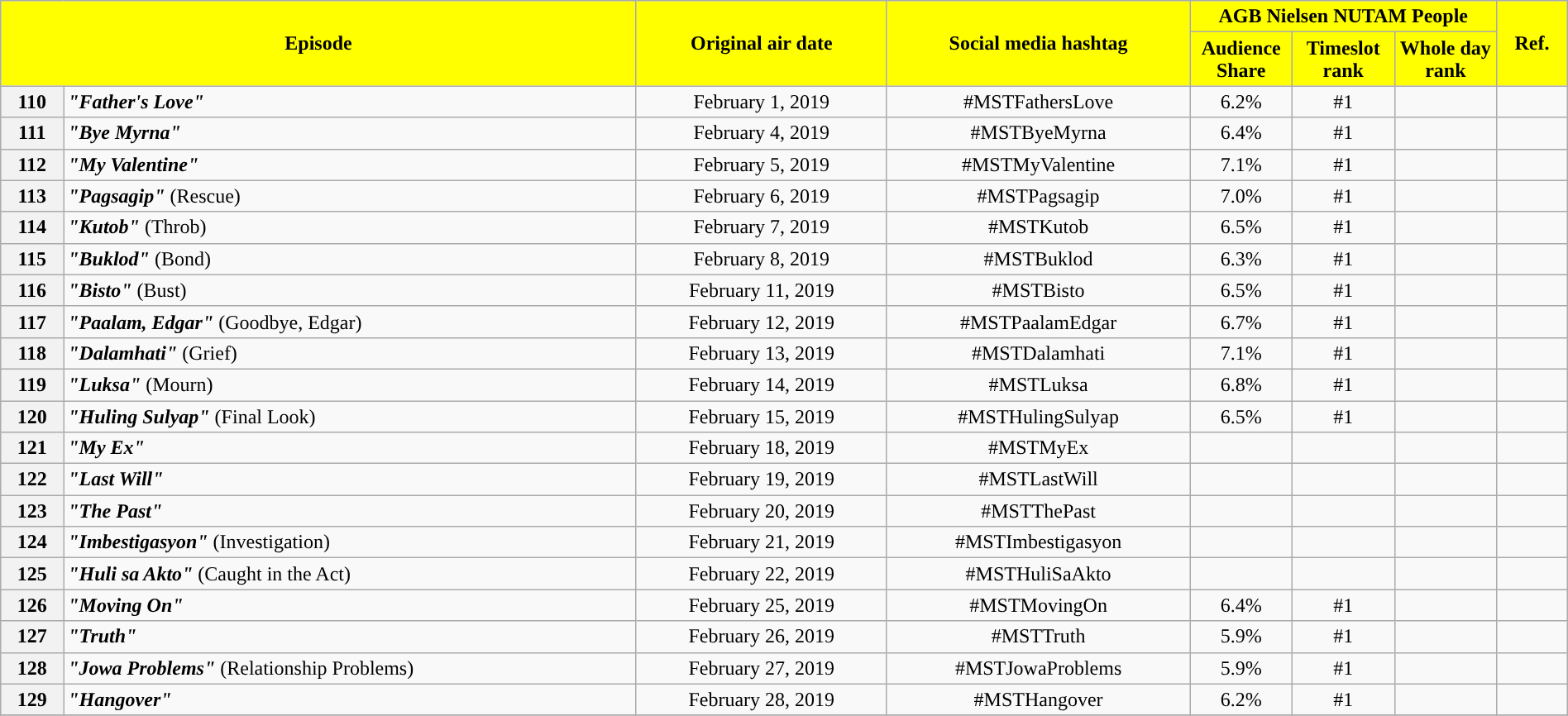<table class="wikitable" style="text-align:center; font-size:100%; line-height:18px;" width="100%">
<tr>
<th style="background-color:#FFFF00; color:#000000;" colspan="2" rowspan="2">Episode</th>
<th style="background-color:#FFFF00; color:#000000" rowspan="2">Original air date</th>
<th style="background-color:#FFFF00; color:#000000" rowspan="2">Social media hashtag</th>
<th style="background-color:#FFFF00; color:#000000;" colspan="3">AGB Nielsen NUTAM People</th>
<th style="background-color:#FFFF00; color:#000000;" rowspan="2">Ref.</th>
</tr>
<tr>
<th style="background-color:#FFFF00; width:75px; color:#000000;">Audience Share</th>
<th style="background-color:#FFFF00; width:75px; color:#000000;">Timeslot<br>rank</th>
<th style="background-color:#FFFF00; width:75px; color:#000000;">Whole day<br>rank</th>
</tr>
<tr>
<th>110</th>
<td style="text-align: left;"><strong><em>"Father's Love"</em></strong></td>
<td>February 1, 2019</td>
<td>#MSTFathersLove</td>
<td>6.2%</td>
<td>#1</td>
<td></td>
<td></td>
</tr>
<tr>
<th>111</th>
<td style="text-align: left;"><strong><em>"Bye Myrna"</em></strong></td>
<td>February 4, 2019</td>
<td>#MSTByeMyrna</td>
<td>6.4%</td>
<td>#1</td>
<td></td>
<td></td>
</tr>
<tr>
<th>112</th>
<td style="text-align: left;"><strong><em>"My Valentine"</em></strong></td>
<td>February 5, 2019</td>
<td>#MSTMyValentine</td>
<td>7.1%</td>
<td>#1</td>
<td></td>
<td></td>
</tr>
<tr>
<th>113</th>
<td style="text-align: left;"><strong><em>"Pagsagip"</em></strong> (Rescue)</td>
<td>February 6, 2019</td>
<td>#MSTPagsagip</td>
<td>7.0%</td>
<td>#1</td>
<td></td>
<td></td>
</tr>
<tr>
<th>114</th>
<td style="text-align: left;"><strong><em>"Kutob"</em></strong> (Throb)</td>
<td>February 7, 2019</td>
<td>#MSTKutob</td>
<td>6.5%</td>
<td>#1</td>
<td></td>
<td></td>
</tr>
<tr>
<th>115</th>
<td style="text-align: left;"><strong><em>"Buklod"</em></strong> (Bond)</td>
<td>February 8, 2019</td>
<td>#MSTBuklod</td>
<td>6.3%</td>
<td>#1</td>
<td></td>
<td></td>
</tr>
<tr>
<th>116</th>
<td style="text-align: left;"><strong><em>"Bisto"</em></strong> (Bust)</td>
<td>February 11, 2019</td>
<td>#MSTBisto</td>
<td>6.5%</td>
<td>#1</td>
<td></td>
<td></td>
</tr>
<tr>
<th>117</th>
<td style="text-align: left;"><strong><em>"Paalam, Edgar"</em></strong> (Goodbye, Edgar)</td>
<td>February 12, 2019</td>
<td>#MSTPaalamEdgar</td>
<td>6.7%</td>
<td>#1</td>
<td></td>
<td></td>
</tr>
<tr>
<th>118</th>
<td style="text-align: left;"><strong><em>"Dalamhati"</em></strong> (Grief)</td>
<td>February 13, 2019</td>
<td>#MSTDalamhati</td>
<td>7.1%</td>
<td>#1</td>
<td></td>
<td></td>
</tr>
<tr>
<th>119</th>
<td style="text-align: left;"><strong><em>"Luksa"</em></strong> (Mourn)</td>
<td>February 14, 2019</td>
<td>#MSTLuksa</td>
<td>6.8%</td>
<td>#1</td>
<td></td>
<td></td>
</tr>
<tr>
<th>120</th>
<td style="text-align: left;"><strong><em>"Huling Sulyap"</em></strong> (Final Look)</td>
<td>February 15, 2019</td>
<td>#MSTHulingSulyap</td>
<td>6.5%</td>
<td>#1</td>
<td></td>
<td></td>
</tr>
<tr>
<th>121</th>
<td style="text-align: left;"><strong><em>"My Ex"</em></strong></td>
<td>February 18, 2019</td>
<td>#MSTMyEx</td>
<td></td>
<td></td>
<td></td>
<td></td>
</tr>
<tr>
<th>122</th>
<td style="text-align: left;"><strong><em>"Last Will"</em></strong></td>
<td>February 19, 2019</td>
<td>#MSTLastWill</td>
<td></td>
<td></td>
<td></td>
<td></td>
</tr>
<tr>
<th>123</th>
<td style="text-align: left;"><strong><em>"The Past"</em></strong></td>
<td>February 20, 2019</td>
<td>#MSTThePast</td>
<td></td>
<td></td>
<td></td>
<td></td>
</tr>
<tr>
<th>124</th>
<td style="text-align: left;"><strong><em>"Imbestigasyon"</em></strong> (Investigation)</td>
<td>February 21, 2019</td>
<td>#MSTImbestigasyon</td>
<td></td>
<td></td>
<td></td>
<td></td>
</tr>
<tr>
<th>125</th>
<td style="text-align: left;"><strong><em>"Huli sa Akto"</em></strong> (Caught in the Act)</td>
<td>February 22, 2019</td>
<td>#MSTHuliSaAkto</td>
<td></td>
<td></td>
<td></td>
<td></td>
</tr>
<tr>
<th>126</th>
<td style="text-align: left;"><strong><em>"Moving On"</em></strong></td>
<td>February 25, 2019</td>
<td>#MSTMovingOn</td>
<td>6.4%</td>
<td>#1</td>
<td></td>
<td></td>
</tr>
<tr>
<th>127</th>
<td style="text-align: left;"><strong><em>"Truth"</em></strong></td>
<td>February 26, 2019</td>
<td>#MSTTruth</td>
<td>5.9%</td>
<td>#1</td>
<td></td>
<td></td>
</tr>
<tr>
<th>128</th>
<td style="text-align: left;"><strong><em>"Jowa Problems"</em></strong> (Relationship Problems)</td>
<td>February 27, 2019</td>
<td>#MSTJowaProblems</td>
<td>5.9%</td>
<td>#1</td>
<td></td>
<td></td>
</tr>
<tr>
<th>129</th>
<td style="text-align: left;"><strong><em>"Hangover"</em></strong></td>
<td>February 28, 2019</td>
<td>#MSTHangover</td>
<td>6.2%</td>
<td>#1</td>
<td></td>
<td></td>
</tr>
<tr>
</tr>
</table>
